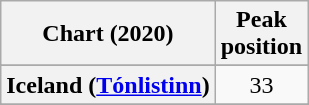<table class="wikitable sortable plainrowheaders" style="text-align:center">
<tr>
<th scope="col">Chart (2020)</th>
<th scope="col">Peak<br>position</th>
</tr>
<tr>
</tr>
<tr>
</tr>
<tr>
</tr>
<tr>
<th scope="row">Iceland (<a href='#'>Tónlistinn</a>)</th>
<td>33</td>
</tr>
<tr>
</tr>
<tr>
</tr>
</table>
